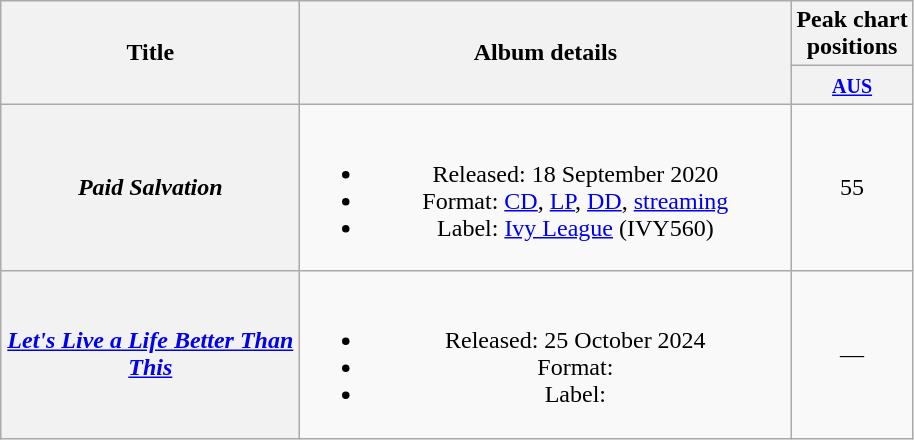<table class="wikitable plainrowheaders" style="text-align:center;" border="1">
<tr>
<th scope="col" rowspan="2" style="width:12em;">Title</th>
<th scope="col" rowspan="2" style="width:20em;">Album details</th>
<th scope="col" colspan="1">Peak chart<br>positions</th>
</tr>
<tr>
<th scope="col" style="text-align:center;"><small><a href='#'>AUS</a></small><br></th>
</tr>
<tr>
<th scope="row"><em>Paid Salvation</em></th>
<td><br><ul><li>Released: 18 September 2020</li><li>Format: <a href='#'>CD</a>, <a href='#'>LP</a>, <a href='#'>DD</a>, <a href='#'>streaming</a></li><li>Label: <a href='#'>Ivy League</a> (IVY560)</li></ul></td>
<td>55</td>
</tr>
<tr>
<th scope="row"><em><a href='#'>Let's Live a Life Better Than This</a></em></th>
<td><br><ul><li>Released: 25 October 2024</li><li>Format:</li><li>Label:</li></ul></td>
<td>—</td>
</tr>
</table>
